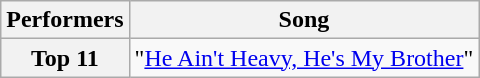<table class="wikitable unsortable" style="text-align:center;">
<tr>
<th scope="col">Performers</th>
<th scope="col">Song</th>
</tr>
<tr>
<th scope="row">Top 11</th>
<td>"<a href='#'>He Ain't Heavy, He's My Brother</a>"</td>
</tr>
</table>
